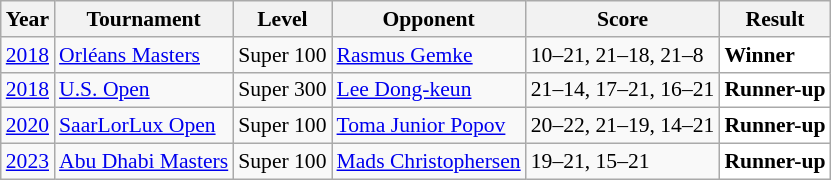<table class="sortable wikitable" style="font-size: 90%;">
<tr>
<th>Year</th>
<th>Tournament</th>
<th>Level</th>
<th>Opponent</th>
<th>Score</th>
<th>Result</th>
</tr>
<tr>
<td align="center"><a href='#'>2018</a></td>
<td align="left"><a href='#'>Orléans Masters</a></td>
<td align="left">Super 100</td>
<td align="left"> <a href='#'>Rasmus Gemke</a></td>
<td align="left">10–21, 21–18, 21–8</td>
<td style="text-align:left; background:white"> <strong>Winner</strong></td>
</tr>
<tr>
<td align="center"><a href='#'>2018</a></td>
<td align="left"><a href='#'>U.S. Open</a></td>
<td align="left">Super 300</td>
<td align="left"> <a href='#'>Lee Dong-keun</a></td>
<td align="left">21–14, 17–21, 16–21</td>
<td style="text-align:left; background:white"> <strong>Runner-up</strong></td>
</tr>
<tr>
<td align="center"><a href='#'>2020</a></td>
<td align="left"><a href='#'>SaarLorLux Open</a></td>
<td align="left">Super 100</td>
<td align="left"> <a href='#'>Toma Junior Popov</a></td>
<td align="left">20–22, 21–19, 14–21</td>
<td style="text-align:left; background:white"> <strong>Runner-up</strong></td>
</tr>
<tr>
<td align="center"><a href='#'>2023</a></td>
<td align="left"><a href='#'>Abu Dhabi Masters</a></td>
<td align="left">Super 100</td>
<td align="left"> <a href='#'>Mads Christophersen</a></td>
<td align="left">19–21, 15–21</td>
<td style="text-align:left; background:white"> <strong>Runner-up</strong></td>
</tr>
</table>
